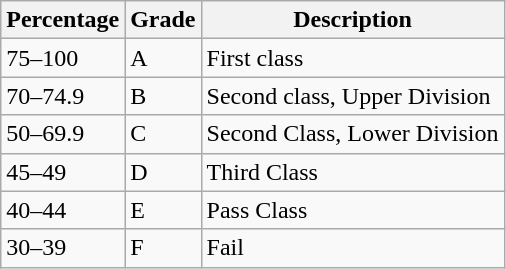<table class="wikitable">
<tr>
<th>Percentage</th>
<th>Grade</th>
<th>Description</th>
</tr>
<tr>
<td>75–100</td>
<td>A</td>
<td>First class</td>
</tr>
<tr>
<td>70–74.9</td>
<td>B</td>
<td>Second class, Upper Division</td>
</tr>
<tr>
<td>50–69.9</td>
<td>C</td>
<td>Second Class, Lower Division</td>
</tr>
<tr>
<td>45–49</td>
<td>D</td>
<td>Third Class</td>
</tr>
<tr>
<td>40–44</td>
<td>E</td>
<td>Pass Class</td>
</tr>
<tr>
<td>30–39</td>
<td>F</td>
<td>Fail</td>
</tr>
</table>
